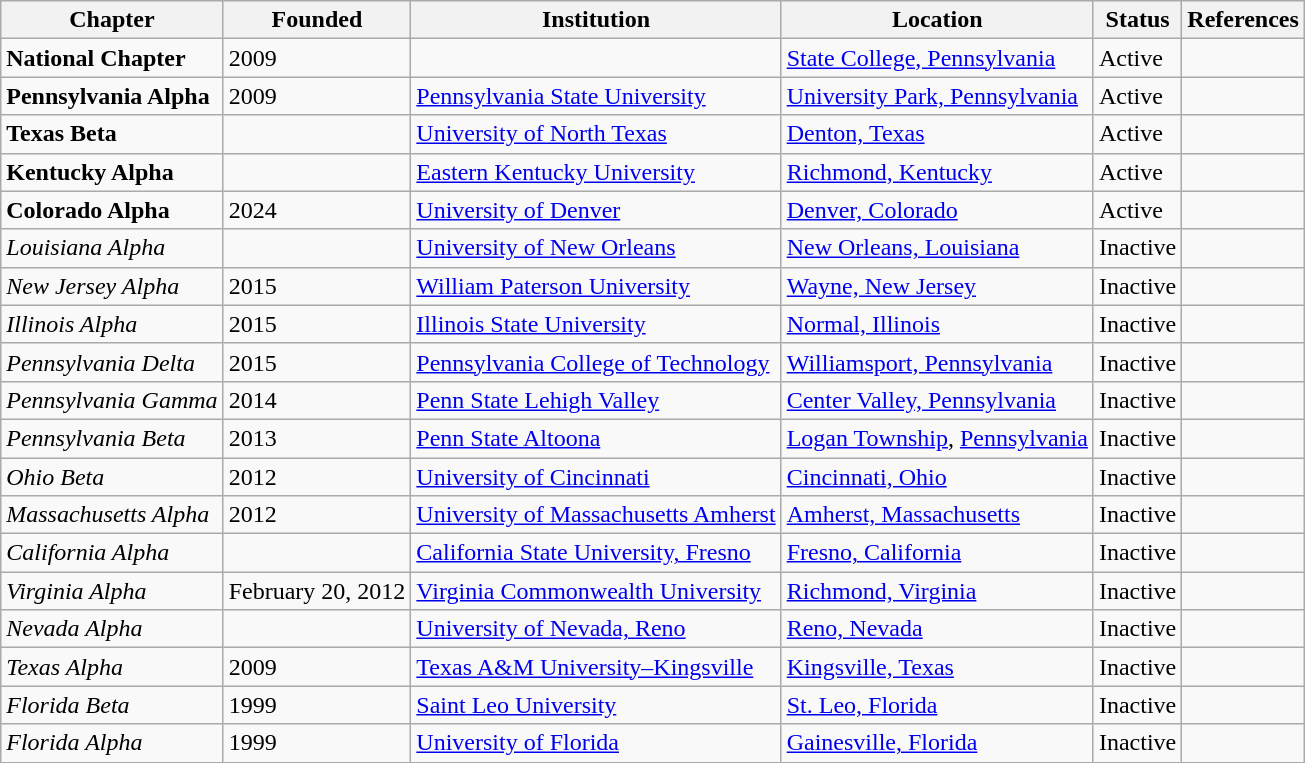<table class="wikitable sortable">
<tr>
<th>Chapter</th>
<th>Founded</th>
<th>Institution</th>
<th>Location</th>
<th>Status</th>
<th>References</th>
</tr>
<tr>
<td><strong>National Chapter</strong></td>
<td>2009</td>
<td></td>
<td><a href='#'>State College, Pennsylvania</a></td>
<td>Active</td>
<td></td>
</tr>
<tr>
<td><strong>Pennsylvania Alpha</strong></td>
<td>2009</td>
<td><a href='#'>Pennsylvania State University</a></td>
<td><a href='#'>University Park, Pennsylvania</a></td>
<td>Active</td>
<td></td>
</tr>
<tr>
<td><strong>Texas Beta</strong></td>
<td></td>
<td><a href='#'>University of North Texas</a></td>
<td><a href='#'>Denton, Texas</a></td>
<td>Active</td>
<td></td>
</tr>
<tr>
<td><strong>Kentucky Alpha</strong></td>
<td></td>
<td><a href='#'>Eastern Kentucky University</a></td>
<td><a href='#'>Richmond, Kentucky</a></td>
<td>Active</td>
<td></td>
</tr>
<tr>
<td><strong>Colorado Alpha</strong></td>
<td>2024</td>
<td><a href='#'>University of Denver</a></td>
<td><a href='#'>Denver, Colorado</a></td>
<td>Active</td>
<td></td>
</tr>
<tr>
<td><em>Louisiana Alpha</em></td>
<td></td>
<td><a href='#'>University of New Orleans</a></td>
<td><a href='#'>New Orleans, Louisiana</a></td>
<td>Inactive</td>
<td></td>
</tr>
<tr>
<td><em>New Jersey Alpha</em></td>
<td>2015</td>
<td><a href='#'>William Paterson University</a></td>
<td><a href='#'>Wayne, New Jersey</a></td>
<td>Inactive</td>
<td></td>
</tr>
<tr>
<td><em>Illinois Alpha</em></td>
<td>2015</td>
<td><a href='#'>Illinois State University</a></td>
<td><a href='#'>Normal, Illinois</a></td>
<td>Inactive</td>
<td></td>
</tr>
<tr>
<td><em>Pennsylvania Delta</em></td>
<td>2015</td>
<td><a href='#'>Pennsylvania College of Technology</a></td>
<td><a href='#'>Williamsport, Pennsylvania</a></td>
<td>Inactive</td>
<td></td>
</tr>
<tr>
<td><em>Pennsylvania Gamma</em></td>
<td>2014</td>
<td><a href='#'>Penn State Lehigh Valley</a></td>
<td><a href='#'>Center Valley, Pennsylvania</a></td>
<td>Inactive</td>
<td></td>
</tr>
<tr>
<td><em>Pennsylvania Beta</em></td>
<td>2013</td>
<td><a href='#'>Penn State Altoona</a></td>
<td><a href='#'>Logan Township</a>, <a href='#'>Pennsylvania</a></td>
<td>Inactive</td>
<td></td>
</tr>
<tr>
<td><em>Ohio Beta</em></td>
<td>2012</td>
<td><a href='#'>University of Cincinnati</a></td>
<td><a href='#'>Cincinnati, Ohio</a></td>
<td>Inactive</td>
<td></td>
</tr>
<tr>
<td><em>Massachusetts Alpha</em></td>
<td>2012</td>
<td><a href='#'>University of Massachusetts Amherst</a></td>
<td><a href='#'>Amherst, Massachusetts</a></td>
<td>Inactive</td>
<td></td>
</tr>
<tr>
<td><em>California Alpha</em></td>
<td></td>
<td><a href='#'>California State University, Fresno</a></td>
<td><a href='#'>Fresno, California</a></td>
<td>Inactive</td>
<td></td>
</tr>
<tr>
<td><em>Virginia Alpha</em></td>
<td>February 20, 2012</td>
<td><a href='#'>Virginia Commonwealth University</a></td>
<td><a href='#'>Richmond, Virginia</a></td>
<td>Inactive</td>
<td></td>
</tr>
<tr>
<td><em>Nevada Alpha</em></td>
<td></td>
<td><a href='#'>University of Nevada, Reno</a></td>
<td><a href='#'>Reno, Nevada</a></td>
<td>Inactive</td>
<td></td>
</tr>
<tr>
<td><em>Texas Alpha</em></td>
<td>2009</td>
<td><a href='#'>Texas A&M University–Kingsville</a></td>
<td><a href='#'>Kingsville, Texas</a></td>
<td>Inactive</td>
<td></td>
</tr>
<tr>
<td><em>Florida Beta</em></td>
<td>1999</td>
<td><a href='#'>Saint Leo University</a></td>
<td><a href='#'>St. Leo, Florida</a></td>
<td>Inactive</td>
<td></td>
</tr>
<tr>
<td><em>Florida Alpha</em></td>
<td>1999</td>
<td><a href='#'>University of Florida</a></td>
<td><a href='#'>Gainesville, Florida</a></td>
<td>Inactive</td>
<td></td>
</tr>
</table>
